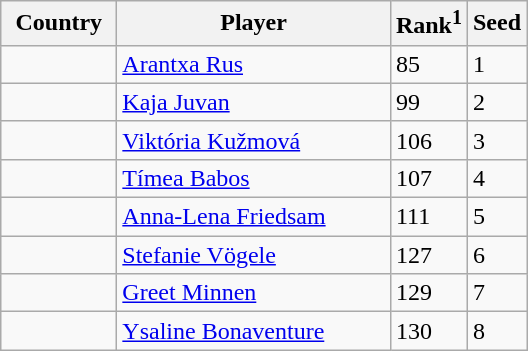<table class="sortable wikitable">
<tr>
<th width="70">Country</th>
<th width="175">Player</th>
<th>Rank<sup>1</sup></th>
<th>Seed</th>
</tr>
<tr>
<td></td>
<td><a href='#'>Arantxa Rus</a></td>
<td>85</td>
<td>1</td>
</tr>
<tr>
<td></td>
<td><a href='#'>Kaja Juvan</a></td>
<td>99</td>
<td>2</td>
</tr>
<tr>
<td></td>
<td><a href='#'>Viktória Kužmová</a></td>
<td>106</td>
<td>3</td>
</tr>
<tr>
<td></td>
<td><a href='#'>Tímea Babos</a></td>
<td>107</td>
<td>4</td>
</tr>
<tr>
<td></td>
<td><a href='#'>Anna-Lena Friedsam</a></td>
<td>111</td>
<td>5</td>
</tr>
<tr>
<td></td>
<td><a href='#'>Stefanie Vögele</a></td>
<td>127</td>
<td>6</td>
</tr>
<tr>
<td></td>
<td><a href='#'>Greet Minnen</a></td>
<td>129</td>
<td>7</td>
</tr>
<tr>
<td></td>
<td><a href='#'>Ysaline Bonaventure</a></td>
<td>130</td>
<td>8</td>
</tr>
</table>
